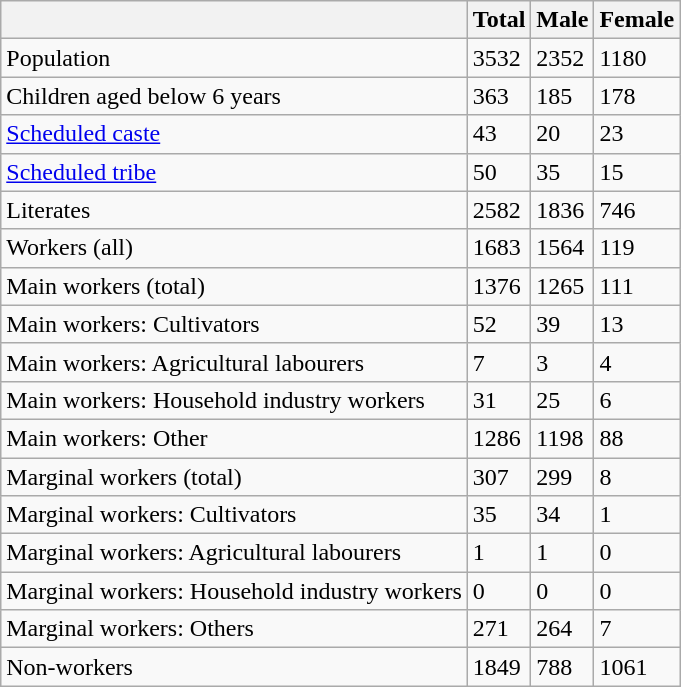<table class="wikitable sortable">
<tr>
<th></th>
<th>Total</th>
<th>Male</th>
<th>Female</th>
</tr>
<tr>
<td>Population</td>
<td>3532</td>
<td>2352</td>
<td>1180</td>
</tr>
<tr>
<td>Children aged below 6 years</td>
<td>363</td>
<td>185</td>
<td>178</td>
</tr>
<tr>
<td><a href='#'>Scheduled caste</a></td>
<td>43</td>
<td>20</td>
<td>23</td>
</tr>
<tr>
<td><a href='#'>Scheduled tribe</a></td>
<td>50</td>
<td>35</td>
<td>15</td>
</tr>
<tr>
<td>Literates</td>
<td>2582</td>
<td>1836</td>
<td>746</td>
</tr>
<tr>
<td>Workers (all)</td>
<td>1683</td>
<td>1564</td>
<td>119</td>
</tr>
<tr>
<td>Main workers (total)</td>
<td>1376</td>
<td>1265</td>
<td>111</td>
</tr>
<tr>
<td>Main workers: Cultivators</td>
<td>52</td>
<td>39</td>
<td>13</td>
</tr>
<tr>
<td>Main workers: Agricultural labourers</td>
<td>7</td>
<td>3</td>
<td>4</td>
</tr>
<tr>
<td>Main workers: Household industry workers</td>
<td>31</td>
<td>25</td>
<td>6</td>
</tr>
<tr>
<td>Main workers: Other</td>
<td>1286</td>
<td>1198</td>
<td>88</td>
</tr>
<tr>
<td>Marginal workers (total)</td>
<td>307</td>
<td>299</td>
<td>8</td>
</tr>
<tr>
<td>Marginal workers: Cultivators</td>
<td>35</td>
<td>34</td>
<td>1</td>
</tr>
<tr>
<td>Marginal workers: Agricultural labourers</td>
<td>1</td>
<td>1</td>
<td>0</td>
</tr>
<tr>
<td>Marginal workers: Household industry workers</td>
<td>0</td>
<td>0</td>
<td>0</td>
</tr>
<tr>
<td>Marginal workers: Others</td>
<td>271</td>
<td>264</td>
<td>7</td>
</tr>
<tr>
<td>Non-workers</td>
<td>1849</td>
<td>788</td>
<td>1061</td>
</tr>
</table>
